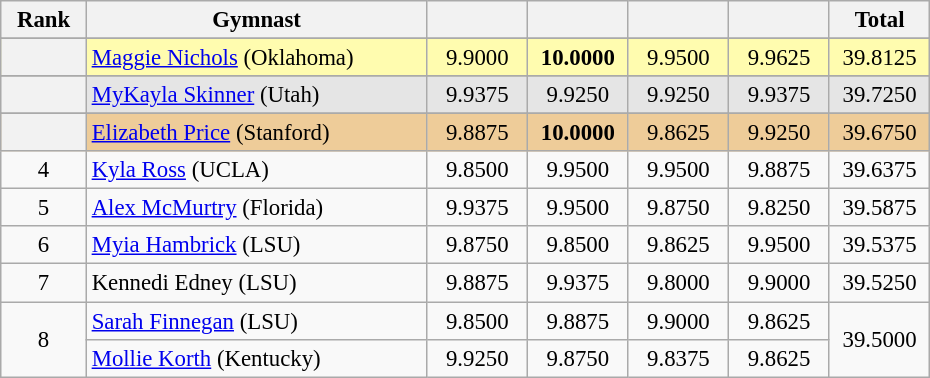<table class="wikitable sortable" style="text-align:center; font-size:95%">
<tr>
<th scope="col" style="width:50px;">Rank</th>
<th scope="col" style="width:220px;">Gymnast</th>
<th scope="col" style="width:60px;"></th>
<th scope="col" style="width:60px;"></th>
<th scope="col" style="width:60px;"></th>
<th scope="col" style="width:60px;"></th>
<th scope="col" style="width:60px;">Total</th>
</tr>
<tr>
</tr>
<tr style="background:#fffcaf;">
<th scope=row style="text-align:center"></th>
<td style="text-align:left;"><a href='#'>Maggie Nichols</a> (Oklahoma)</td>
<td>9.9000</td>
<td><strong>10.0000</strong></td>
<td>9.9500</td>
<td>9.9625</td>
<td>39.8125</td>
</tr>
<tr>
</tr>
<tr style="background:#e5e5e5;">
<th scope=row style="text-align:center"></th>
<td style="text-align:left;"><a href='#'>MyKayla Skinner</a> (Utah)</td>
<td>9.9375</td>
<td>9.9250</td>
<td>9.9250</td>
<td>9.9375</td>
<td>39.7250</td>
</tr>
<tr>
</tr>
<tr style="background:#ec9;">
<th scope=row style="text-align:center"></th>
<td style="text-align:left;"><a href='#'>Elizabeth Price</a> (Stanford)</td>
<td>9.8875</td>
<td><strong>10.0000</strong></td>
<td>9.8625</td>
<td>9.9250</td>
<td>39.6750</td>
</tr>
<tr>
<td>4</td>
<td style="text-align:left;"><a href='#'>Kyla Ross</a> (UCLA)</td>
<td>9.8500</td>
<td>9.9500</td>
<td>9.9500</td>
<td>9.8875</td>
<td>39.6375</td>
</tr>
<tr>
<td>5</td>
<td style="text-align:left;"><a href='#'>Alex McMurtry</a> (Florida)</td>
<td>9.9375</td>
<td>9.9500</td>
<td>9.8750</td>
<td>9.8250</td>
<td>39.5875</td>
</tr>
<tr>
<td>6</td>
<td style="text-align:left;"><a href='#'>Myia Hambrick</a> (LSU)</td>
<td>9.8750</td>
<td>9.8500</td>
<td>9.8625</td>
<td>9.9500</td>
<td>39.5375</td>
</tr>
<tr>
<td>7</td>
<td style="text-align:left;">Kennedi Edney (LSU)</td>
<td>9.8875</td>
<td>9.9375</td>
<td>9.8000</td>
<td>9.9000</td>
<td>39.5250</td>
</tr>
<tr>
<td rowspan="2">8</td>
<td style="text-align:left;"><a href='#'>Sarah Finnegan</a> (LSU)</td>
<td>9.8500</td>
<td>9.8875</td>
<td>9.9000</td>
<td>9.8625</td>
<td rowspan="2">39.5000</td>
</tr>
<tr>
<td style="text-align:left;"><a href='#'>Mollie Korth</a> (Kentucky)</td>
<td>9.9250</td>
<td>9.8750</td>
<td>9.8375</td>
<td>9.8625</td>
</tr>
</table>
